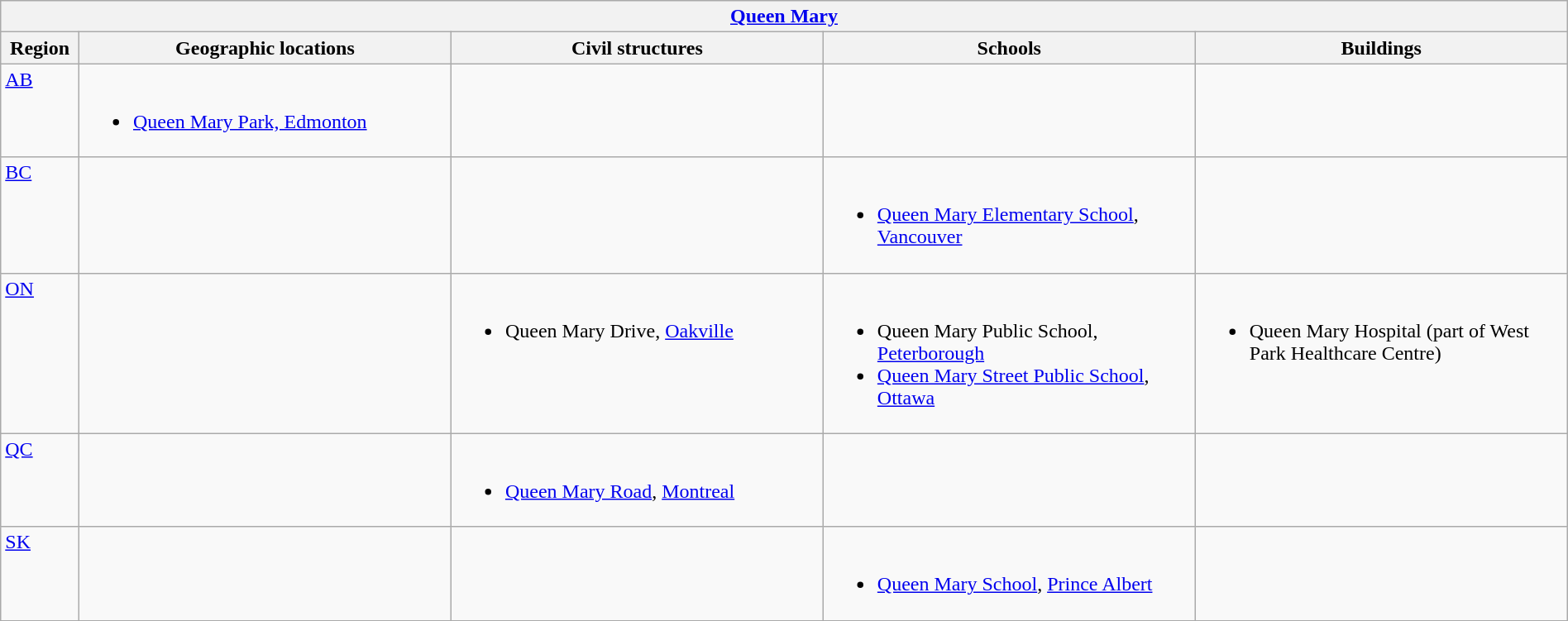<table class="wikitable" width="100%">
<tr>
<th colspan="5"> <a href='#'>Queen Mary</a></th>
</tr>
<tr>
<th width="5%">Region</th>
<th width="23.75%">Geographic locations</th>
<th width="23.75%">Civil structures</th>
<th width="23.75%">Schools</th>
<th width="23.75%">Buildings</th>
</tr>
<tr>
<td align=left valign=top> <a href='#'>AB</a></td>
<td align=left valign=top><br><ul><li><a href='#'>Queen Mary Park, Edmonton</a></li></ul></td>
<td></td>
<td></td>
<td></td>
</tr>
<tr>
<td align=left valign=top> <a href='#'>BC</a></td>
<td></td>
<td></td>
<td align=left valign=top><br><ul><li><a href='#'>Queen Mary Elementary School</a>, <a href='#'>Vancouver</a></li></ul></td>
<td></td>
</tr>
<tr>
<td align=left valign=top> <a href='#'>ON</a></td>
<td></td>
<td align=left valign=top><br><ul><li>Queen Mary Drive, <a href='#'>Oakville</a></li></ul></td>
<td align=left valign=top><br><ul><li>Queen Mary Public School, <a href='#'>Peterborough</a></li><li><a href='#'>Queen Mary Street Public School</a>, <a href='#'>Ottawa</a></li></ul></td>
<td align=left valign=top><br><ul><li>Queen Mary Hospital (part of West Park Healthcare Centre)</li></ul></td>
</tr>
<tr>
<td align=left valign=top> <a href='#'>QC</a></td>
<td></td>
<td align=left valign=top><br><ul><li><a href='#'>Queen Mary Road</a>, <a href='#'>Montreal</a></li></ul></td>
<td></td>
<td></td>
</tr>
<tr>
<td align=left valign=top> <a href='#'>SK</a></td>
<td></td>
<td></td>
<td align=left valign=top><br><ul><li><a href='#'>Queen Mary School</a>, <a href='#'>Prince Albert</a></li></ul></td>
<td></td>
</tr>
</table>
